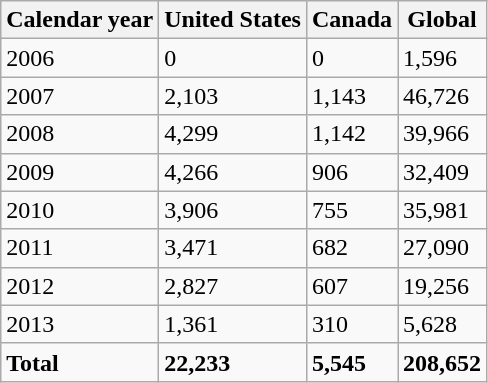<table class="wikitable">
<tr>
<th>Calendar year</th>
<th>United States</th>
<th>Canada</th>
<th>Global</th>
</tr>
<tr>
<td>2006</td>
<td>0</td>
<td>0</td>
<td>1,596</td>
</tr>
<tr>
<td>2007</td>
<td>2,103</td>
<td>1,143</td>
<td>46,726</td>
</tr>
<tr>
<td>2008</td>
<td>4,299</td>
<td>1,142</td>
<td>39,966</td>
</tr>
<tr>
<td>2009</td>
<td>4,266</td>
<td>906</td>
<td>32,409</td>
</tr>
<tr>
<td>2010</td>
<td>3,906</td>
<td>755</td>
<td>35,981</td>
</tr>
<tr>
<td>2011</td>
<td>3,471</td>
<td>682</td>
<td>27,090</td>
</tr>
<tr>
<td>2012</td>
<td>2,827</td>
<td>607</td>
<td>19,256</td>
</tr>
<tr>
<td>2013</td>
<td>1,361</td>
<td>310</td>
<td>5,628</td>
</tr>
<tr>
<td><strong>Total</strong></td>
<td><strong>22,233</strong></td>
<td><strong>5,545</strong></td>
<td><strong>208,652</strong></td>
</tr>
</table>
